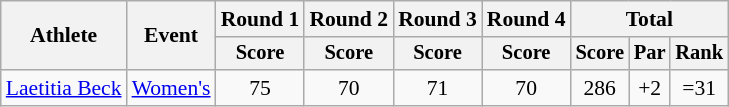<table class=wikitable style="font-size:90%;">
<tr>
<th rowspan=2>Athlete</th>
<th rowspan=2>Event</th>
<th>Round 1</th>
<th>Round 2</th>
<th>Round 3</th>
<th>Round 4</th>
<th colspan=3>Total</th>
</tr>
<tr style="font-size:95%">
<th>Score</th>
<th>Score</th>
<th>Score</th>
<th>Score</th>
<th>Score</th>
<th>Par</th>
<th>Rank</th>
</tr>
<tr align=center>
<td align=left><a href='#'>Laetitia Beck</a></td>
<td align=left><a href='#'>Women's</a></td>
<td>75</td>
<td>70</td>
<td>71</td>
<td>70</td>
<td>286</td>
<td>+2</td>
<td>=31</td>
</tr>
</table>
